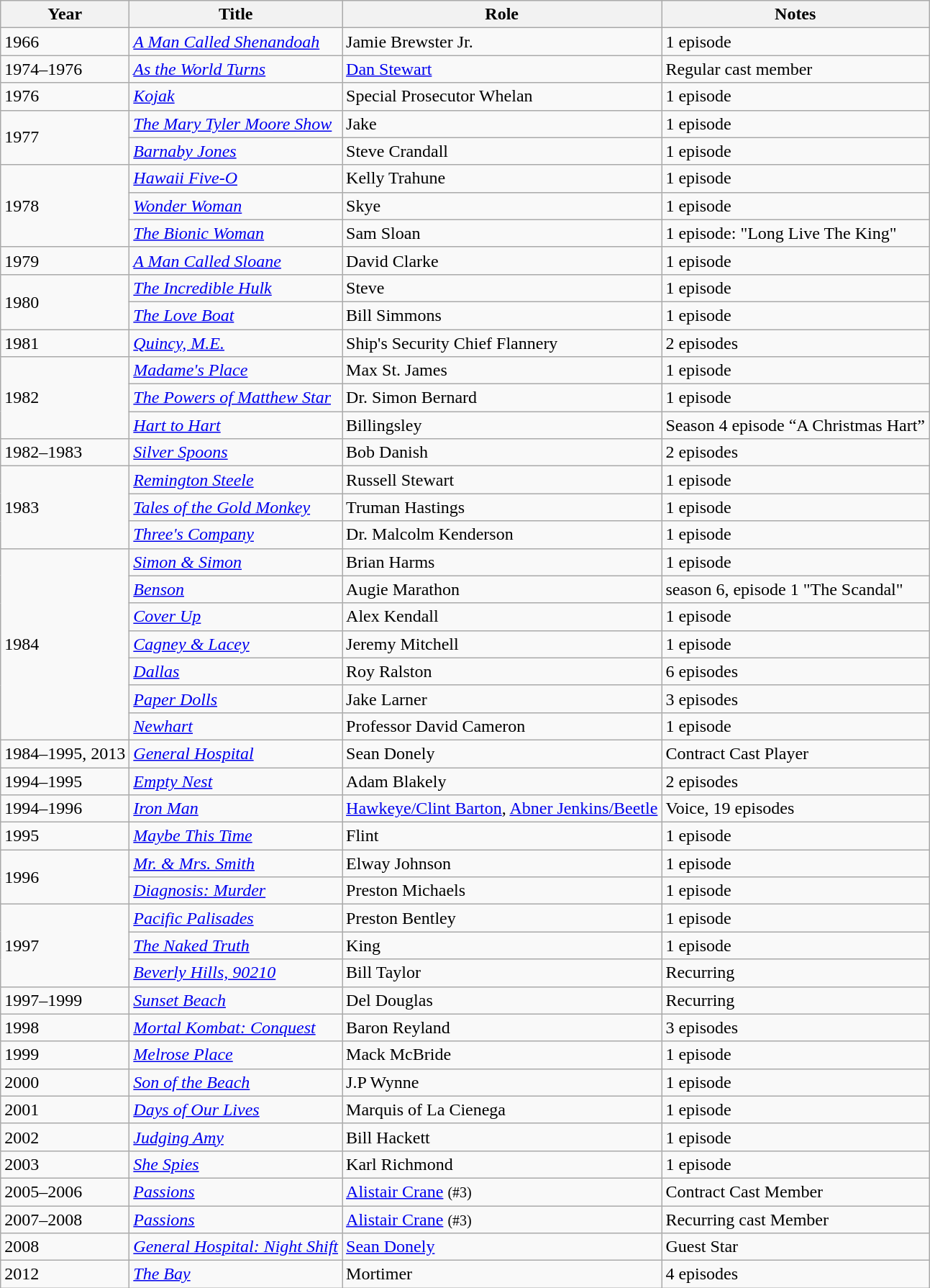<table class="wikitable">
<tr>
<th>Year</th>
<th>Title</th>
<th>Role</th>
<th>Notes</th>
</tr>
<tr>
<td>1966</td>
<td><em><a href='#'>A Man Called Shenandoah</a></em></td>
<td>Jamie Brewster Jr.</td>
<td>1 episode</td>
</tr>
<tr>
<td>1974–1976</td>
<td><em><a href='#'>As the World Turns</a></em></td>
<td><a href='#'>Dan Stewart</a></td>
<td>Regular cast member</td>
</tr>
<tr>
<td>1976</td>
<td><em><a href='#'>Kojak</a></em></td>
<td>Special Prosecutor Whelan</td>
<td>1 episode</td>
</tr>
<tr>
<td rowspan=2>1977</td>
<td><em><a href='#'>The Mary Tyler Moore Show</a></em></td>
<td>Jake</td>
<td>1 episode</td>
</tr>
<tr>
<td><em><a href='#'>Barnaby Jones</a></em></td>
<td>Steve Crandall</td>
<td>1 episode</td>
</tr>
<tr>
<td rowspan=3>1978</td>
<td><em><a href='#'>Hawaii Five-O</a></em></td>
<td>Kelly Trahune</td>
<td>1 episode</td>
</tr>
<tr>
<td><em><a href='#'>Wonder Woman</a></em></td>
<td>Skye</td>
<td>1 episode</td>
</tr>
<tr>
<td><em><a href='#'>The Bionic Woman</a></em></td>
<td>Sam Sloan</td>
<td>1 episode: "Long Live The King"</td>
</tr>
<tr>
<td>1979</td>
<td><em><a href='#'>A Man Called Sloane</a></em></td>
<td>David Clarke</td>
<td>1 episode</td>
</tr>
<tr>
<td rowspan=2>1980</td>
<td><em><a href='#'>The Incredible Hulk</a></em></td>
<td>Steve</td>
<td>1 episode</td>
</tr>
<tr>
<td><em><a href='#'>The Love Boat</a></em></td>
<td>Bill Simmons</td>
<td>1 episode</td>
</tr>
<tr>
<td>1981</td>
<td><em><a href='#'>Quincy, M.E.</a></em></td>
<td>Ship's Security Chief Flannery</td>
<td>2 episodes</td>
</tr>
<tr>
<td rowspan=3>1982</td>
<td><em><a href='#'>Madame's Place</a></em></td>
<td>Max St. James</td>
<td>1 episode</td>
</tr>
<tr>
<td><em><a href='#'>The Powers of Matthew Star</a></em></td>
<td>Dr. Simon Bernard</td>
<td>1 episode</td>
</tr>
<tr>
<td><em><a href='#'>Hart to Hart</a></em></td>
<td>Billingsley</td>
<td>Season 4 episode “A Christmas Hart”</td>
</tr>
<tr>
<td>1982–1983</td>
<td><em><a href='#'>Silver Spoons</a></em></td>
<td>Bob Danish</td>
<td>2 episodes</td>
</tr>
<tr>
<td rowspan=3>1983</td>
<td><em><a href='#'>Remington Steele</a></em></td>
<td>Russell Stewart</td>
<td>1 episode</td>
</tr>
<tr>
<td><em><a href='#'>Tales of the Gold Monkey</a></em></td>
<td>Truman Hastings</td>
<td>1 episode</td>
</tr>
<tr>
<td><em><a href='#'>Three's Company</a></em></td>
<td>Dr. Malcolm Kenderson</td>
<td>1 episode</td>
</tr>
<tr>
<td rowspan=7>1984</td>
<td><em><a href='#'>Simon & Simon</a></em></td>
<td>Brian Harms</td>
<td>1 episode</td>
</tr>
<tr>
<td><em><a href='#'>Benson</a></em></td>
<td>Augie Marathon</td>
<td>season 6, episode 1 "The Scandal"</td>
</tr>
<tr>
<td><em><a href='#'>Cover Up</a></em></td>
<td>Alex Kendall</td>
<td>1 episode</td>
</tr>
<tr>
<td><em><a href='#'>Cagney & Lacey</a></em></td>
<td>Jeremy Mitchell</td>
<td>1 episode</td>
</tr>
<tr>
<td><em><a href='#'>Dallas</a></em></td>
<td>Roy Ralston</td>
<td>6 episodes</td>
</tr>
<tr>
<td><em><a href='#'>Paper Dolls</a></em></td>
<td>Jake Larner</td>
<td>3 episodes</td>
</tr>
<tr>
<td><em><a href='#'>Newhart</a></em></td>
<td>Professor David Cameron</td>
<td>1 episode</td>
</tr>
<tr>
<td>1984–1995, 2013</td>
<td><em><a href='#'>General Hospital</a></em></td>
<td>Sean Donely</td>
<td>Contract Cast Player</td>
</tr>
<tr>
<td>1994–1995</td>
<td><em><a href='#'>Empty Nest</a></em></td>
<td>Adam Blakely</td>
<td>2 episodes</td>
</tr>
<tr>
<td>1994–1996</td>
<td><em><a href='#'>Iron Man</a></em></td>
<td><a href='#'>Hawkeye/Clint Barton</a>, <a href='#'>Abner Jenkins/Beetle</a></td>
<td>Voice, 19 episodes</td>
</tr>
<tr>
<td>1995</td>
<td><em><a href='#'>Maybe This Time</a></em></td>
<td>Flint</td>
<td>1 episode</td>
</tr>
<tr>
<td rowspan=2>1996</td>
<td><em><a href='#'>Mr. & Mrs. Smith</a></em></td>
<td>Elway Johnson</td>
<td>1 episode</td>
</tr>
<tr>
<td><em><a href='#'>Diagnosis: Murder</a></em></td>
<td>Preston Michaels</td>
<td>1 episode</td>
</tr>
<tr>
<td rowspan=3>1997</td>
<td><em><a href='#'>Pacific Palisades</a></em></td>
<td>Preston Bentley</td>
<td>1 episode</td>
</tr>
<tr>
<td><em><a href='#'>The Naked Truth</a></em></td>
<td>King</td>
<td>1 episode</td>
</tr>
<tr>
<td><em><a href='#'>Beverly Hills, 90210</a></em></td>
<td>Bill Taylor</td>
<td>Recurring</td>
</tr>
<tr>
<td>1997–1999</td>
<td><em><a href='#'>Sunset Beach</a></em></td>
<td>Del Douglas</td>
<td>Recurring</td>
</tr>
<tr>
<td>1998</td>
<td><em><a href='#'>Mortal Kombat: Conquest</a></em></td>
<td>Baron Reyland</td>
<td>3 episodes</td>
</tr>
<tr>
<td>1999</td>
<td><em><a href='#'>Melrose Place</a></em></td>
<td>Mack McBride</td>
<td>1 episode</td>
</tr>
<tr>
<td>2000</td>
<td><em><a href='#'>Son of the Beach</a></em></td>
<td>J.P Wynne</td>
<td>1 episode</td>
</tr>
<tr>
<td>2001</td>
<td><em><a href='#'>Days of Our Lives</a></em></td>
<td>Marquis of La Cienega</td>
<td>1 episode</td>
</tr>
<tr>
<td>2002</td>
<td><em><a href='#'>Judging Amy</a></em></td>
<td>Bill Hackett</td>
<td>1 episode</td>
</tr>
<tr>
<td>2003</td>
<td><em><a href='#'>She Spies</a></em></td>
<td>Karl Richmond</td>
<td>1 episode</td>
</tr>
<tr>
<td>2005–2006</td>
<td><em><a href='#'>Passions</a></em></td>
<td><a href='#'>Alistair Crane</a> <small>(#3)</small></td>
<td>Contract Cast Member</td>
</tr>
<tr>
<td>2007–2008</td>
<td><em><a href='#'>Passions</a></em></td>
<td><a href='#'>Alistair Crane</a> <small>(#3)</small></td>
<td>Recurring cast Member</td>
</tr>
<tr>
<td>2008</td>
<td><em><a href='#'>General Hospital: Night Shift</a></em></td>
<td><a href='#'>Sean Donely</a></td>
<td>Guest Star</td>
</tr>
<tr>
<td>2012</td>
<td><em><a href='#'>The Bay</a></em></td>
<td>Mortimer</td>
<td>4 episodes</td>
</tr>
</table>
